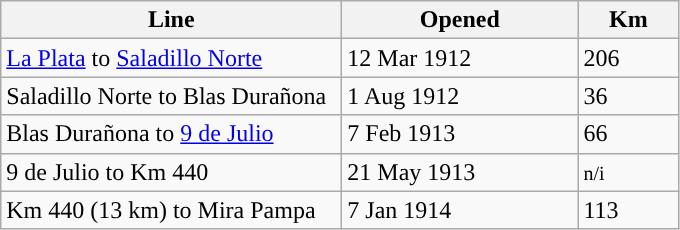<table class="wikitable">
<tr>
<th style="width:220px">Line</th>
<th style="width:150px">Opened</th>
<th style="width:60px">Km</th>
</tr>
<tr>
<td><a href='#'>La Plata</a> to <a href='#'>Saladillo Norte</a></td>
<td>12 Mar 1912</td>
<td>206</td>
</tr>
<tr>
<td>Saladillo Norte to Blas Durañona</td>
<td>1 Aug 1912</td>
<td>36</td>
</tr>
<tr>
<td>Blas Durañona to <a href='#'>9 de Julio</a></td>
<td>7 Feb 1913</td>
<td>66</td>
</tr>
<tr>
<td>9 de Julio to Km 440</td>
<td>21 May 1913</td>
<td><small> n/i </small></td>
</tr>
<tr>
<td>Km 440 (13 km)  to Mira Pampa</td>
<td>7 Jan 1914</td>
<td>113</td>
</tr>
</table>
